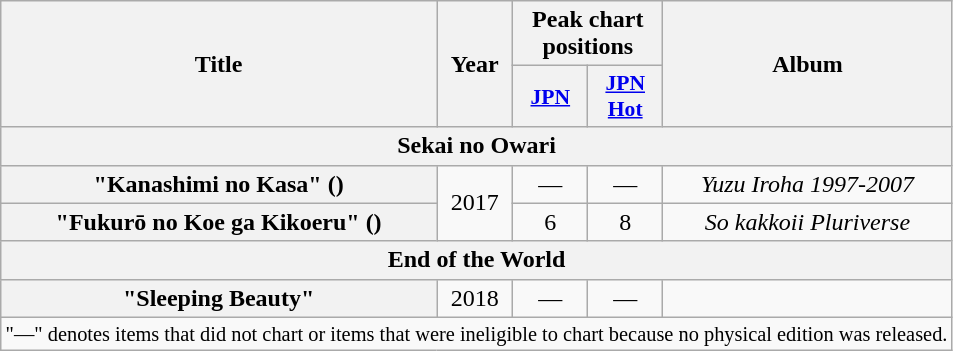<table class="wikitable plainrowheaders" style="text-align:center;">
<tr>
<th scope="col" rowspan="2">Title</th>
<th scope="col" rowspan="2">Year</th>
<th scope="col" colspan="2">Peak chart<br>positions</th>
<th scope="col" rowspan="2">Album</th>
</tr>
<tr>
<th scope="col" style="width:3em;font-size:90%;"><a href='#'>JPN</a><br></th>
<th scope="col" style="width:3em;font-size:90%;"><a href='#'>JPN<br>Hot</a><br></th>
</tr>
<tr>
<th colspan="5">Sekai no Owari</th>
</tr>
<tr>
<th scope="row">"Kanashimi no Kasa" ()<br></th>
<td rowspan="2">2017</td>
<td>—</td>
<td>—</td>
<td><em>Yuzu Iroha 1997-2007</em></td>
</tr>
<tr>
<th scope="row">"Fukurō no Koe ga Kikoeru" ()<br></th>
<td>6</td>
<td>8</td>
<td><em>So kakkoii Pluriverse</em></td>
</tr>
<tr>
<th colspan="5">End of the World</th>
</tr>
<tr>
<th scope="row">"Sleeping Beauty"<br></th>
<td>2018</td>
<td>—</td>
<td>—</td>
<td></td>
</tr>
<tr>
<td colspan="5" style="font-size:85%">"—" denotes items that did not chart or items that were ineligible to chart because no physical edition was released.</td>
</tr>
</table>
